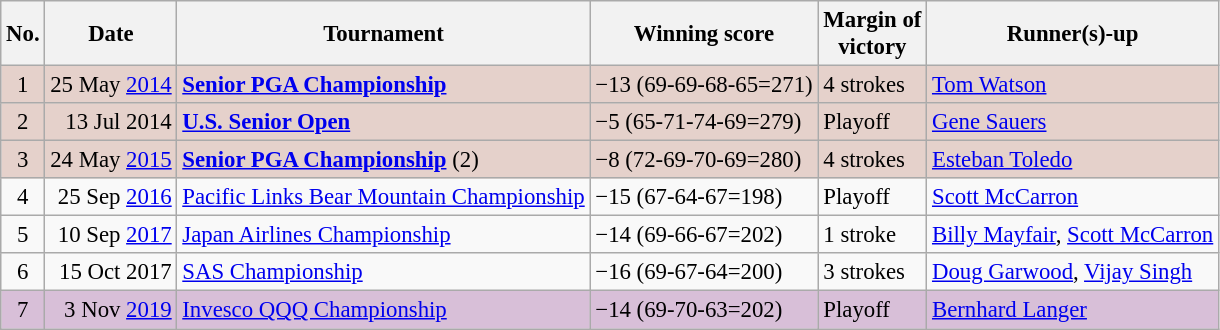<table class="wikitable" style="font-size:95%;">
<tr>
<th>No.</th>
<th>Date</th>
<th>Tournament</th>
<th>Winning score</th>
<th>Margin of<br>victory</th>
<th>Runner(s)-up</th>
</tr>
<tr style="background:#e5d1cb;">
<td align=center>1</td>
<td align=right>25 May <a href='#'>2014</a></td>
<td><strong><a href='#'>Senior PGA Championship</a></strong></td>
<td>−13 (69-69-68-65=271)</td>
<td>4 strokes</td>
<td> <a href='#'>Tom Watson</a></td>
</tr>
<tr style="background:#e5d1cb;">
<td align=center>2</td>
<td align=right>13 Jul 2014</td>
<td><strong><a href='#'>U.S. Senior Open</a></strong></td>
<td>−5 (65-71-74-69=279)</td>
<td>Playoff</td>
<td> <a href='#'>Gene Sauers</a></td>
</tr>
<tr style="background:#e5d1cb;">
<td align=center>3</td>
<td align=right>24 May <a href='#'>2015</a></td>
<td><strong><a href='#'>Senior PGA Championship</a></strong> (2)</td>
<td>−8 (72-69-70-69=280)</td>
<td>4 strokes</td>
<td> <a href='#'>Esteban Toledo</a></td>
</tr>
<tr>
<td align=center>4</td>
<td align=right>25 Sep <a href='#'>2016</a></td>
<td><a href='#'>Pacific Links Bear Mountain Championship</a></td>
<td>−15 (67-64-67=198)</td>
<td>Playoff</td>
<td> <a href='#'>Scott McCarron</a></td>
</tr>
<tr>
<td align=center>5</td>
<td align=right>10 Sep <a href='#'>2017</a></td>
<td><a href='#'>Japan Airlines Championship</a></td>
<td>−14 (69-66-67=202)</td>
<td>1 stroke</td>
<td> <a href='#'>Billy Mayfair</a>,  <a href='#'>Scott McCarron</a></td>
</tr>
<tr>
<td align=center>6</td>
<td align=right>15 Oct 2017</td>
<td><a href='#'>SAS Championship</a></td>
<td>−16 (69-67-64=200)</td>
<td>3 strokes</td>
<td> <a href='#'>Doug Garwood</a>,  <a href='#'>Vijay Singh</a></td>
</tr>
<tr style="background:thistle">
<td align=center>7</td>
<td align=right>3 Nov <a href='#'>2019</a></td>
<td><a href='#'>Invesco QQQ Championship</a></td>
<td>−14 (69-70-63=202)</td>
<td>Playoff</td>
<td> <a href='#'>Bernhard Langer</a></td>
</tr>
</table>
